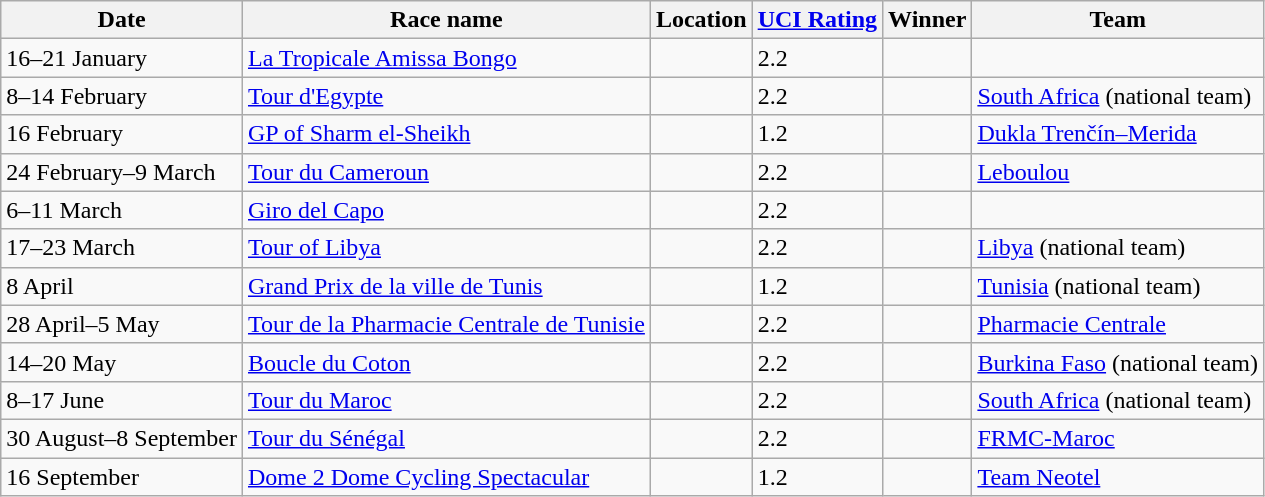<table class="wikitable sortable">
<tr>
<th>Date</th>
<th>Race name</th>
<th>Location</th>
<th><a href='#'>UCI Rating</a></th>
<th>Winner</th>
<th>Team</th>
</tr>
<tr>
<td>16–21 January</td>
<td><a href='#'>La Tropicale Amissa Bongo</a></td>
<td></td>
<td>2.2</td>
<td></td>
<td></td>
</tr>
<tr>
<td>8–14 February</td>
<td><a href='#'>Tour d'Egypte</a></td>
<td></td>
<td>2.2</td>
<td></td>
<td><a href='#'>South Africa</a> (national team)</td>
</tr>
<tr>
<td>16 February</td>
<td><a href='#'>GP of Sharm el-Sheikh</a></td>
<td></td>
<td>1.2</td>
<td></td>
<td><a href='#'>Dukla Trenčín–Merida</a></td>
</tr>
<tr>
<td>24 February–9 March</td>
<td><a href='#'>Tour du Cameroun</a></td>
<td></td>
<td>2.2</td>
<td></td>
<td><a href='#'>Leboulou</a></td>
</tr>
<tr>
<td>6–11 March</td>
<td><a href='#'>Giro del Capo</a></td>
<td></td>
<td>2.2</td>
<td></td>
<td></td>
</tr>
<tr>
<td>17–23 March</td>
<td><a href='#'>Tour of Libya</a></td>
<td></td>
<td>2.2</td>
<td></td>
<td><a href='#'>Libya</a> (national team)</td>
</tr>
<tr>
<td>8 April</td>
<td><a href='#'>Grand Prix de la ville de Tunis</a></td>
<td></td>
<td>1.2</td>
<td></td>
<td><a href='#'>Tunisia</a> (national team)</td>
</tr>
<tr>
<td>28 April–5 May</td>
<td><a href='#'>Tour de la Pharmacie Centrale de Tunisie</a></td>
<td></td>
<td>2.2</td>
<td></td>
<td><a href='#'>Pharmacie Centrale</a></td>
</tr>
<tr>
<td>14–20 May</td>
<td><a href='#'>Boucle du Coton</a></td>
<td></td>
<td>2.2</td>
<td></td>
<td><a href='#'>Burkina Faso</a> (national team)</td>
</tr>
<tr>
<td>8–17 June</td>
<td><a href='#'>Tour du Maroc</a></td>
<td></td>
<td>2.2</td>
<td></td>
<td><a href='#'>South Africa</a> (national team)</td>
</tr>
<tr>
<td>30 August–8 September</td>
<td><a href='#'>Tour du Sénégal</a></td>
<td></td>
<td>2.2</td>
<td></td>
<td><a href='#'>FRMC-Maroc</a></td>
</tr>
<tr>
<td>16 September</td>
<td><a href='#'>Dome 2 Dome Cycling Spectacular</a></td>
<td></td>
<td>1.2</td>
<td></td>
<td><a href='#'>Team Neotel</a></td>
</tr>
</table>
